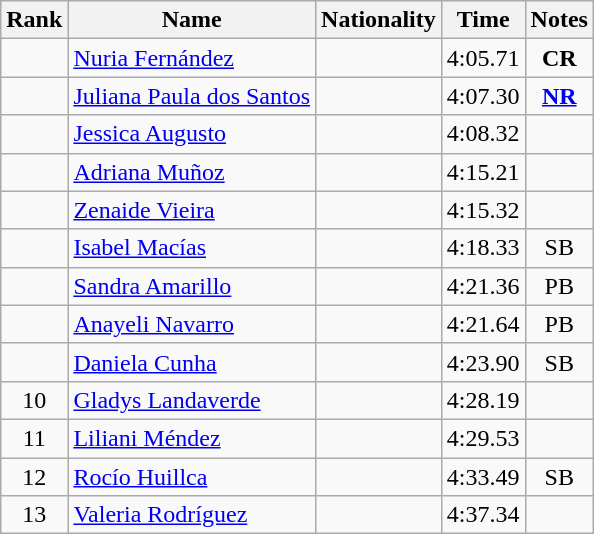<table class="wikitable sortable" style="text-align:center">
<tr>
<th>Rank</th>
<th>Name</th>
<th>Nationality</th>
<th>Time</th>
<th>Notes</th>
</tr>
<tr>
<td></td>
<td align=left><a href='#'>Nuria Fernández</a></td>
<td align=left></td>
<td>4:05.71</td>
<td><strong>CR</strong></td>
</tr>
<tr>
<td></td>
<td align=left><a href='#'>Juliana Paula dos Santos</a></td>
<td align=left></td>
<td>4:07.30</td>
<td><strong><a href='#'>NR</a></strong></td>
</tr>
<tr>
<td></td>
<td align=left><a href='#'>Jessica Augusto</a></td>
<td align=left></td>
<td>4:08.32</td>
<td></td>
</tr>
<tr>
<td></td>
<td align=left><a href='#'>Adriana Muñoz</a></td>
<td align=left></td>
<td>4:15.21</td>
<td></td>
</tr>
<tr>
<td></td>
<td align=left><a href='#'>Zenaide Vieira</a></td>
<td align=left></td>
<td>4:15.32</td>
<td></td>
</tr>
<tr>
<td></td>
<td align=left><a href='#'>Isabel Macías</a></td>
<td align=left></td>
<td>4:18.33</td>
<td>SB</td>
</tr>
<tr>
<td></td>
<td align=left><a href='#'>Sandra Amarillo</a></td>
<td align=left></td>
<td>4:21.36</td>
<td>PB</td>
</tr>
<tr>
<td></td>
<td align=left><a href='#'>Anayeli Navarro</a></td>
<td align=left></td>
<td>4:21.64</td>
<td>PB</td>
</tr>
<tr>
<td></td>
<td align=left><a href='#'>Daniela Cunha</a></td>
<td align=left></td>
<td>4:23.90</td>
<td>SB</td>
</tr>
<tr>
<td>10</td>
<td align=left><a href='#'>Gladys Landaverde</a></td>
<td align=left></td>
<td>4:28.19</td>
<td></td>
</tr>
<tr>
<td>11</td>
<td align=left><a href='#'>Liliani Méndez</a></td>
<td align=left></td>
<td>4:29.53</td>
<td></td>
</tr>
<tr>
<td>12</td>
<td align=left><a href='#'>Rocío Huillca</a></td>
<td align=left></td>
<td>4:33.49</td>
<td>SB</td>
</tr>
<tr>
<td>13</td>
<td align=left><a href='#'>Valeria Rodríguez</a></td>
<td align=left></td>
<td>4:37.34</td>
<td></td>
</tr>
</table>
